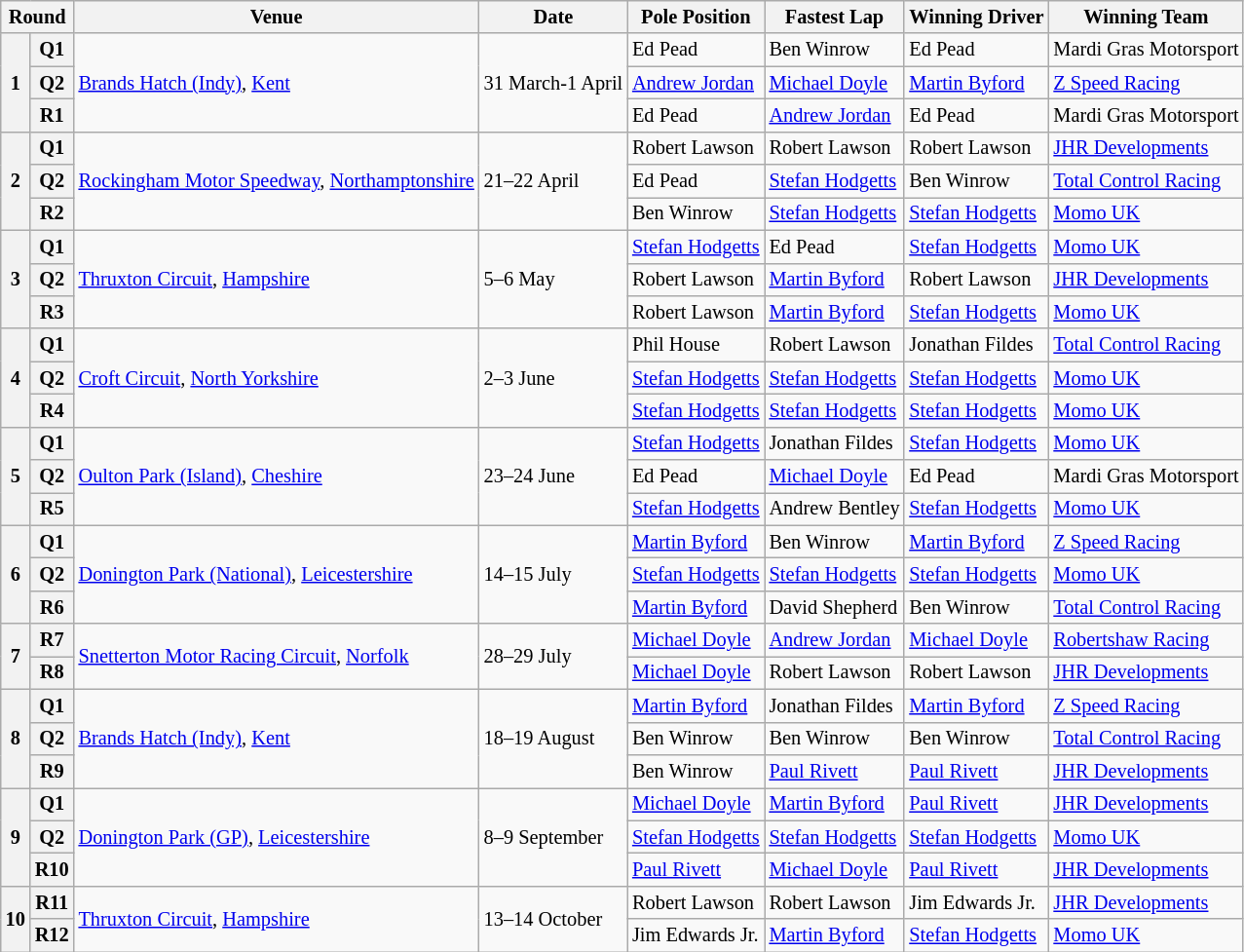<table class="wikitable" style="font-size: 85%">
<tr>
<th colspan=2>Round</th>
<th>Venue</th>
<th>Date</th>
<th>Pole Position</th>
<th>Fastest Lap</th>
<th>Winning Driver</th>
<th>Winning Team</th>
</tr>
<tr>
<th rowspan=3>1</th>
<th>Q1</th>
<td rowspan=3><a href='#'>Brands Hatch (Indy)</a>, <a href='#'>Kent</a></td>
<td rowspan=3>31 March-1 April</td>
<td> Ed Pead</td>
<td> Ben Winrow</td>
<td> Ed Pead</td>
<td>Mardi Gras Motorsport</td>
</tr>
<tr>
<th>Q2</th>
<td> <a href='#'>Andrew Jordan</a></td>
<td> <a href='#'>Michael Doyle</a></td>
<td> <a href='#'>Martin Byford</a></td>
<td><a href='#'>Z Speed Racing</a></td>
</tr>
<tr>
<th>R1</th>
<td> Ed Pead</td>
<td> <a href='#'>Andrew Jordan</a></td>
<td> Ed Pead</td>
<td>Mardi Gras Motorsport</td>
</tr>
<tr>
<th rowspan=3>2</th>
<th>Q1</th>
<td rowspan=3><a href='#'>Rockingham Motor Speedway</a>, <a href='#'>Northamptonshire</a></td>
<td rowspan=3>21–22 April</td>
<td> Robert Lawson</td>
<td> Robert Lawson</td>
<td> Robert Lawson</td>
<td><a href='#'>JHR Developments</a></td>
</tr>
<tr>
<th>Q2</th>
<td> Ed Pead</td>
<td> <a href='#'>Stefan Hodgetts</a></td>
<td> Ben Winrow</td>
<td><a href='#'>Total Control Racing</a></td>
</tr>
<tr>
<th>R2</th>
<td> Ben Winrow</td>
<td> <a href='#'>Stefan Hodgetts</a></td>
<td> <a href='#'>Stefan Hodgetts</a></td>
<td><a href='#'>Momo UK</a></td>
</tr>
<tr>
<th rowspan=3>3</th>
<th>Q1</th>
<td rowspan=3><a href='#'>Thruxton Circuit</a>, <a href='#'>Hampshire</a></td>
<td rowspan=3>5–6 May</td>
<td> <a href='#'>Stefan Hodgetts</a></td>
<td> Ed Pead</td>
<td> <a href='#'>Stefan Hodgetts</a></td>
<td><a href='#'>Momo UK</a></td>
</tr>
<tr>
<th>Q2</th>
<td> Robert Lawson</td>
<td> <a href='#'>Martin Byford</a></td>
<td> Robert Lawson</td>
<td><a href='#'>JHR Developments</a></td>
</tr>
<tr>
<th>R3</th>
<td> Robert Lawson</td>
<td> <a href='#'>Martin Byford</a></td>
<td> <a href='#'>Stefan Hodgetts</a></td>
<td><a href='#'>Momo UK</a></td>
</tr>
<tr>
<th rowspan=3>4</th>
<th>Q1</th>
<td rowspan=3><a href='#'>Croft Circuit</a>, <a href='#'>North Yorkshire</a></td>
<td rowspan=3>2–3 June</td>
<td> Phil House</td>
<td> Robert Lawson</td>
<td> Jonathan Fildes</td>
<td><a href='#'>Total Control Racing</a></td>
</tr>
<tr>
<th>Q2</th>
<td> <a href='#'>Stefan Hodgetts</a></td>
<td> <a href='#'>Stefan Hodgetts</a></td>
<td> <a href='#'>Stefan Hodgetts</a></td>
<td><a href='#'>Momo UK</a></td>
</tr>
<tr>
<th>R4</th>
<td> <a href='#'>Stefan Hodgetts</a></td>
<td> <a href='#'>Stefan Hodgetts</a></td>
<td> <a href='#'>Stefan Hodgetts</a></td>
<td><a href='#'>Momo UK</a></td>
</tr>
<tr>
<th rowspan=3>5</th>
<th>Q1</th>
<td rowspan=3><a href='#'>Oulton Park (Island)</a>, <a href='#'>Cheshire</a></td>
<td rowspan=3>23–24 June</td>
<td> <a href='#'>Stefan Hodgetts</a></td>
<td> Jonathan Fildes</td>
<td> <a href='#'>Stefan Hodgetts</a></td>
<td><a href='#'>Momo UK</a></td>
</tr>
<tr>
<th>Q2</th>
<td> Ed Pead</td>
<td> <a href='#'>Michael Doyle</a></td>
<td> Ed Pead</td>
<td>Mardi Gras Motorsport</td>
</tr>
<tr>
<th>R5</th>
<td> <a href='#'>Stefan Hodgetts</a></td>
<td> Andrew Bentley</td>
<td> <a href='#'>Stefan Hodgetts</a></td>
<td><a href='#'>Momo UK</a></td>
</tr>
<tr>
<th rowspan=3>6</th>
<th>Q1</th>
<td rowspan=3><a href='#'>Donington Park (National)</a>, <a href='#'>Leicestershire</a></td>
<td rowspan=3>14–15 July</td>
<td> <a href='#'>Martin Byford</a></td>
<td> Ben Winrow</td>
<td> <a href='#'>Martin Byford</a></td>
<td><a href='#'>Z Speed Racing</a></td>
</tr>
<tr>
<th>Q2</th>
<td> <a href='#'>Stefan Hodgetts</a></td>
<td> <a href='#'>Stefan Hodgetts</a></td>
<td> <a href='#'>Stefan Hodgetts</a></td>
<td><a href='#'>Momo UK</a></td>
</tr>
<tr>
<th>R6</th>
<td> <a href='#'>Martin Byford</a></td>
<td> David Shepherd</td>
<td> Ben Winrow</td>
<td><a href='#'>Total Control Racing</a></td>
</tr>
<tr>
<th rowspan=2>7</th>
<th>R7</th>
<td rowspan=2><a href='#'>Snetterton Motor Racing Circuit</a>, <a href='#'>Norfolk</a></td>
<td rowspan=2>28–29 July</td>
<td> <a href='#'>Michael Doyle</a></td>
<td> <a href='#'>Andrew Jordan</a></td>
<td> <a href='#'>Michael Doyle</a></td>
<td><a href='#'>Robertshaw Racing</a></td>
</tr>
<tr>
<th>R8</th>
<td> <a href='#'>Michael Doyle</a></td>
<td> Robert Lawson</td>
<td> Robert Lawson</td>
<td><a href='#'>JHR Developments</a></td>
</tr>
<tr>
<th rowspan=3>8</th>
<th>Q1</th>
<td rowspan=3><a href='#'>Brands Hatch (Indy)</a>, <a href='#'>Kent</a></td>
<td rowspan=3>18–19 August</td>
<td> <a href='#'>Martin Byford</a></td>
<td> Jonathan Fildes</td>
<td> <a href='#'>Martin Byford</a></td>
<td><a href='#'>Z Speed Racing</a></td>
</tr>
<tr>
<th>Q2</th>
<td> Ben Winrow</td>
<td> Ben Winrow</td>
<td> Ben Winrow</td>
<td><a href='#'>Total Control Racing</a></td>
</tr>
<tr>
<th>R9</th>
<td> Ben Winrow</td>
<td> <a href='#'>Paul Rivett</a></td>
<td> <a href='#'>Paul Rivett</a></td>
<td><a href='#'>JHR Developments</a></td>
</tr>
<tr>
<th rowspan=3>9</th>
<th>Q1</th>
<td rowspan=3><a href='#'>Donington Park (GP)</a>, <a href='#'>Leicestershire</a></td>
<td rowspan=3>8–9 September</td>
<td> <a href='#'>Michael Doyle</a></td>
<td> <a href='#'>Martin Byford</a></td>
<td> <a href='#'>Paul Rivett</a></td>
<td><a href='#'>JHR Developments</a></td>
</tr>
<tr>
<th>Q2</th>
<td> <a href='#'>Stefan Hodgetts</a></td>
<td> <a href='#'>Stefan Hodgetts</a></td>
<td> <a href='#'>Stefan Hodgetts</a></td>
<td><a href='#'>Momo UK</a></td>
</tr>
<tr>
<th>R10</th>
<td> <a href='#'>Paul Rivett</a></td>
<td> <a href='#'>Michael Doyle</a></td>
<td> <a href='#'>Paul Rivett</a></td>
<td><a href='#'>JHR Developments</a></td>
</tr>
<tr>
<th rowspan=2>10</th>
<th>R11</th>
<td rowspan=2><a href='#'>Thruxton Circuit</a>, <a href='#'>Hampshire</a></td>
<td rowspan=2>13–14 October</td>
<td> Robert Lawson</td>
<td> Robert Lawson</td>
<td> Jim Edwards Jr.</td>
<td><a href='#'>JHR Developments</a></td>
</tr>
<tr>
<th>R12</th>
<td> Jim Edwards Jr.</td>
<td> <a href='#'>Martin Byford</a></td>
<td> <a href='#'>Stefan Hodgetts</a></td>
<td><a href='#'>Momo UK</a></td>
</tr>
</table>
